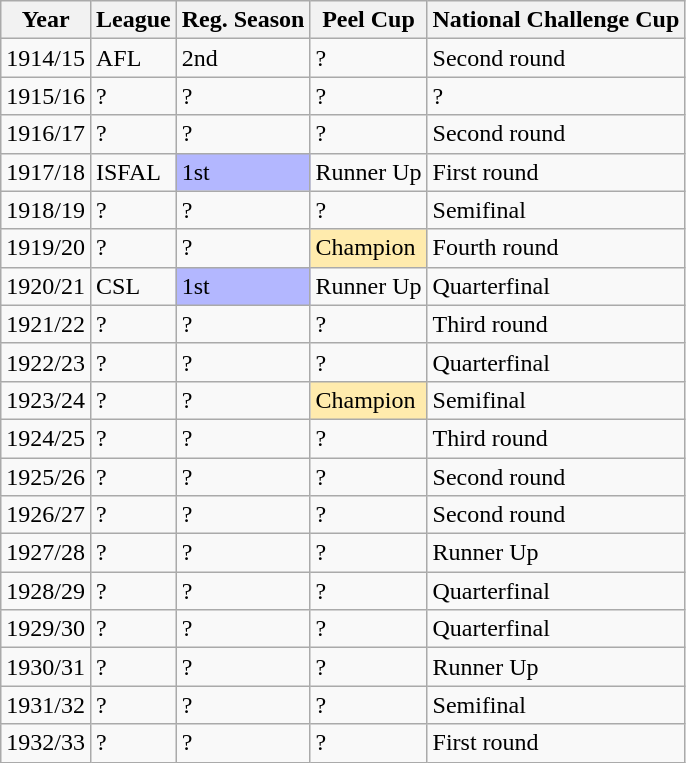<table class="wikitable">
<tr>
<th>Year</th>
<th>League</th>
<th>Reg. Season</th>
<th>Peel Cup</th>
<th>National Challenge Cup</th>
</tr>
<tr>
<td>1914/15</td>
<td>AFL</td>
<td>2nd</td>
<td>?</td>
<td>Second round</td>
</tr>
<tr>
<td>1915/16</td>
<td>?</td>
<td>?</td>
<td>?</td>
<td>?</td>
</tr>
<tr>
<td>1916/17</td>
<td>?</td>
<td>?</td>
<td>?</td>
<td>Second round</td>
</tr>
<tr>
<td>1917/18</td>
<td>ISFAL</td>
<td bgcolor="B3B7FF">1st</td>
<td>Runner Up</td>
<td>First round</td>
</tr>
<tr>
<td>1918/19</td>
<td>?</td>
<td>?</td>
<td>?</td>
<td>Semifinal</td>
</tr>
<tr>
<td>1919/20</td>
<td>?</td>
<td>?</td>
<td bgcolor="FFEBAD">Champion</td>
<td>Fourth round</td>
</tr>
<tr>
<td>1920/21</td>
<td>CSL</td>
<td bgcolor="B3B7FF">1st</td>
<td>Runner Up</td>
<td>Quarterfinal</td>
</tr>
<tr>
<td>1921/22</td>
<td>?</td>
<td>?</td>
<td>?</td>
<td>Third round</td>
</tr>
<tr>
<td>1922/23</td>
<td>?</td>
<td>?</td>
<td>?</td>
<td>Quarterfinal</td>
</tr>
<tr>
<td>1923/24</td>
<td>?</td>
<td>?</td>
<td bgcolor="FFEBAD">Champion</td>
<td>Semifinal</td>
</tr>
<tr>
<td>1924/25</td>
<td>?</td>
<td>?</td>
<td>?</td>
<td>Third round</td>
</tr>
<tr>
<td>1925/26</td>
<td>?</td>
<td>?</td>
<td>?</td>
<td>Second round</td>
</tr>
<tr>
<td>1926/27</td>
<td>?</td>
<td>?</td>
<td>?</td>
<td>Second round</td>
</tr>
<tr>
<td>1927/28</td>
<td>?</td>
<td>?</td>
<td>?</td>
<td>Runner Up</td>
</tr>
<tr>
<td>1928/29</td>
<td>?</td>
<td>?</td>
<td>?</td>
<td>Quarterfinal</td>
</tr>
<tr>
<td>1929/30</td>
<td>?</td>
<td>?</td>
<td>?</td>
<td>Quarterfinal</td>
</tr>
<tr>
<td>1930/31</td>
<td>?</td>
<td>?</td>
<td>?</td>
<td>Runner Up</td>
</tr>
<tr>
<td>1931/32</td>
<td>?</td>
<td>?</td>
<td>?</td>
<td>Semifinal</td>
</tr>
<tr>
<td>1932/33</td>
<td>?</td>
<td>?</td>
<td>?</td>
<td>First round</td>
</tr>
</table>
